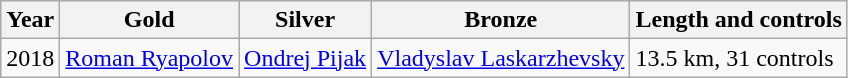<table class="wikitable">
<tr>
<th>Year</th>
<th>Gold</th>
<th>Silver</th>
<th>Bronze</th>
<th>Length and controls</th>
</tr>
<tr>
<td>2018</td>
<td> <a href='#'>Roman Ryapolov</a></td>
<td> <a href='#'>Ondrej Pijak</a></td>
<td> <a href='#'>Vladyslav Laskarzhevsky</a></td>
<td>13.5 km, 31 controls</td>
</tr>
</table>
